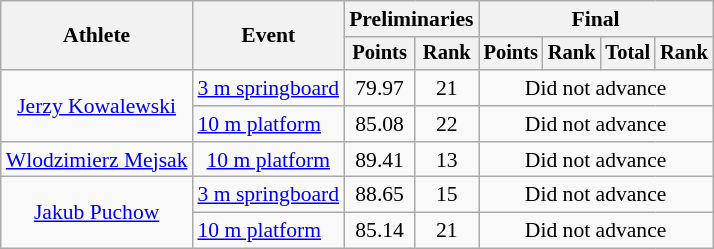<table class="wikitable" style="font-size:90%">
<tr>
<th rowspan="2">Athlete</th>
<th rowspan="2">Event</th>
<th colspan=2>Preliminaries</th>
<th colspan=4>Final</th>
</tr>
<tr style="font-size:95%">
<th>Points</th>
<th>Rank</th>
<th>Points</th>
<th>Rank</th>
<th>Total</th>
<th>Rank</th>
</tr>
<tr align=center>
<td rowspan=2><a href='#'>Jerzy Kowalewski</a></td>
<td><a href='#'>3 m springboard</a></td>
<td align="center">79.97</td>
<td align="center">21</td>
<td colspan=4>Did not advance</td>
</tr>
<tr>
<td><a href='#'>10 m platform</a></td>
<td align="center">85.08</td>
<td align="center">22</td>
<td align="center" colspan=4>Did not advance</td>
</tr>
<tr align=center>
<td align=left><a href='#'>Wlodzimierz Mejsak</a></td>
<td><a href='#'>10 m platform</a></td>
<td align="center">89.41</td>
<td align="center">13</td>
<td colspan=4>Did not advance</td>
</tr>
<tr align=center>
<td rowspan=2><a href='#'>Jakub Puchow</a></td>
<td><a href='#'>3 m springboard</a></td>
<td align="center">88.65</td>
<td align="center">15</td>
<td colspan=4>Did not advance</td>
</tr>
<tr>
<td><a href='#'>10 m platform</a></td>
<td align="center">85.14</td>
<td align="center">21</td>
<td align="center" colspan=4>Did not advance</td>
</tr>
</table>
